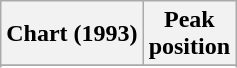<table class="wikitable sortable">
<tr>
<th align="left">Chart (1993)</th>
<th style="text-align:center;">Peak<br>position</th>
</tr>
<tr>
</tr>
<tr>
</tr>
</table>
